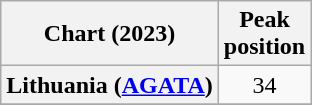<table class="wikitable sortable plainrowheaders" style="text-align:center">
<tr>
<th scope="col">Chart (2023)</th>
<th scope="col">Peak<br>position</th>
</tr>
<tr>
<th scope="row">Lithuania (<a href='#'>AGATA</a>)</th>
<td>34</td>
</tr>
<tr>
</tr>
</table>
